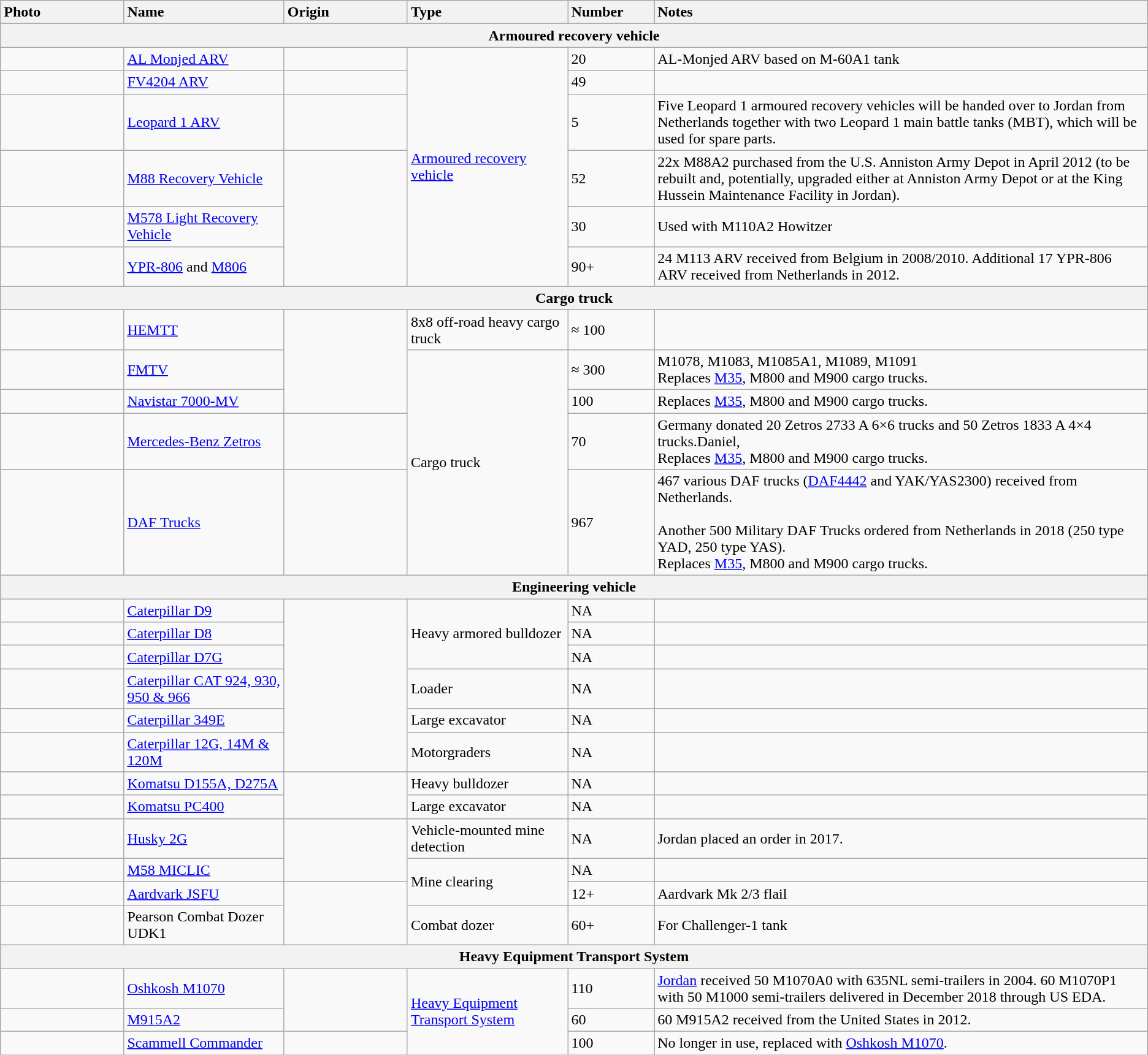<table class="wikitable">
<tr>
<th style="text-align: left; width:10%;">Photo</th>
<th style="text-align: left; width:13%;">Name</th>
<th style="text-align: left; width:10%;">Origin</th>
<th style="text-align: left; width:13%;">Type</th>
<th style="text-align: left; width:7%;">Number</th>
<th style="text-align: left; width:40%;">Notes</th>
</tr>
<tr>
<th colspan="7">Armoured recovery vehicle</th>
</tr>
<tr>
<td></td>
<td><a href='#'>AL Monjed ARV</a></td>
<td></td>
<td rowspan="6"><a href='#'>Armoured recovery vehicle</a></td>
<td>20</td>
<td>AL-Monjed ARV based on M-60A1 tank</td>
</tr>
<tr>
<td></td>
<td><a href='#'>FV4204 ARV</a></td>
<td></td>
<td>49</td>
<td></td>
</tr>
<tr>
<td></td>
<td><a href='#'>Leopard 1 ARV</a></td>
<td></td>
<td>5</td>
<td>Five Leopard 1 armoured recovery vehicles will be handed over to Jordan from Netherlands together with two Leopard 1 main battle tanks (MBT), which will be used for spare parts.</td>
</tr>
<tr>
<td></td>
<td><a href='#'>M88 Recovery Vehicle</a></td>
<td rowspan="3"></td>
<td>52</td>
<td>22x M88A2 purchased from the U.S. Anniston Army Depot in April 2012 (to be rebuilt and, potentially, upgraded either at Anniston Army Depot or at the King Hussein Maintenance Facility in Jordan).</td>
</tr>
<tr>
<td></td>
<td><a href='#'>M578 Light Recovery Vehicle</a></td>
<td>30</td>
<td>Used with M110A2 Howitzer</td>
</tr>
<tr>
<td></td>
<td><a href='#'>YPR-806</a> and <a href='#'>M806</a></td>
<td>90+</td>
<td>24 M113 ARV received from Belgium in 2008/2010. Additional 17 YPR-806 ARV received from Netherlands in 2012.</td>
</tr>
<tr>
<th colspan="7">Cargo truck</th>
</tr>
<tr>
<td></td>
<td><a href='#'>HEMTT</a></td>
<td rowspan="3"></td>
<td>8x8 off-road heavy cargo truck</td>
<td>≈ 100</td>
<td></td>
</tr>
<tr>
<td></td>
<td><a href='#'>FMTV</a></td>
<td rowspan="4">Cargo truck</td>
<td>≈ 300</td>
<td>M1078, M1083, M1085A1, M1089, M1091<br>Replaces <a href='#'>M35</a>, M800 and M900 cargo trucks.</td>
</tr>
<tr>
<td></td>
<td><a href='#'>Navistar 7000-MV</a></td>
<td>100</td>
<td>Replaces <a href='#'>M35</a>, M800 and M900 cargo trucks.</td>
</tr>
<tr>
<td></td>
<td><a href='#'>Mercedes-Benz Zetros</a></td>
<td></td>
<td>70</td>
<td>Germany donated 20 Zetros 2733 A 6×6 trucks and 50 Zetros 1833 A 4×4 trucks.Daniel,<br>Replaces <a href='#'>M35</a>, M800 and M900 cargo trucks.</td>
</tr>
<tr>
<td></td>
<td><a href='#'>DAF Trucks</a></td>
<td></td>
<td>967</td>
<td>467 various DAF trucks (<a href='#'>DAF4442</a> and YAK/YAS2300) received from Netherlands.<br><br>Another 500 Military DAF Trucks ordered from Netherlands in 2018 (250 type YAD, 250 type YAS).<br>Replaces <a href='#'>M35</a>, M800 and M900 cargo trucks.</td>
</tr>
<tr>
<th colspan="7">Engineering vehicle</th>
</tr>
<tr>
<td></td>
<td><a href='#'>Caterpillar D9</a></td>
<td rowspan="6"></td>
<td rowspan="3">Heavy armored bulldozer</td>
<td>NA</td>
<td></td>
</tr>
<tr>
<td></td>
<td><a href='#'>Caterpillar D8</a></td>
<td>NA</td>
<td></td>
</tr>
<tr>
<td></td>
<td><a href='#'>Caterpillar D7G</a></td>
<td>NA</td>
<td></td>
</tr>
<tr>
<td></td>
<td><a href='#'>Caterpillar CAT 924, 930, 950 & 966</a></td>
<td>Loader</td>
<td>NA</td>
<td></td>
</tr>
<tr>
<td></td>
<td><a href='#'>Caterpillar 349E</a></td>
<td>Large excavator</td>
<td>NA</td>
<td></td>
</tr>
<tr>
<td></td>
<td><a href='#'>Caterpillar 12G, 14M & 120M</a></td>
<td>Motorgraders</td>
<td>NA</td>
<td></td>
</tr>
<tr>
</tr>
<tr>
<td></td>
<td><a href='#'>Komatsu D155A, D275A</a></td>
<td rowspan="2"></td>
<td>Heavy bulldozer</td>
<td>NA</td>
<td></td>
</tr>
<tr>
<td></td>
<td><a href='#'>Komatsu PC400</a></td>
<td>Large excavator</td>
<td>NA</td>
<td></td>
</tr>
<tr>
<td></td>
<td><a href='#'>Husky 2G</a></td>
<td rowspan="2"></td>
<td>Vehicle-mounted mine detection</td>
<td>NA</td>
<td>Jordan placed an order in 2017.</td>
</tr>
<tr>
<td></td>
<td><a href='#'>M58 MICLIC</a></td>
<td rowspan="2">Mine clearing</td>
<td>NA</td>
<td></td>
</tr>
<tr>
<td></td>
<td><a href='#'>Aardvark JSFU</a></td>
<td rowspan="2"></td>
<td>12+</td>
<td>Aardvark Mk 2/3 flail</td>
</tr>
<tr>
<td></td>
<td>Pearson Combat Dozer UDK1</td>
<td>Combat dozer</td>
<td>60+</td>
<td>For Challenger-1 tank</td>
</tr>
<tr>
<th colspan="7">Heavy Equipment Transport System</th>
</tr>
<tr>
<td></td>
<td><a href='#'>Oshkosh M1070</a></td>
<td rowspan="2"></td>
<td rowspan="3"><a href='#'>Heavy Equipment Transport System</a></td>
<td>110</td>
<td><a href='#'>Jordan</a> received 50 M1070A0 with 635NL semi-trailers in 2004. 60 M1070P1 with 50 M1000 semi-trailers delivered in December 2018 through US EDA.</td>
</tr>
<tr>
<td></td>
<td><a href='#'>M915A2</a></td>
<td>60</td>
<td>60 M915A2 received from the United States in 2012.</td>
</tr>
<tr>
<td></td>
<td><a href='#'>Scammell Commander</a></td>
<td></td>
<td>100</td>
<td>No longer in use, replaced with <a href='#'>Oshkosh M1070</a>.</td>
</tr>
</table>
